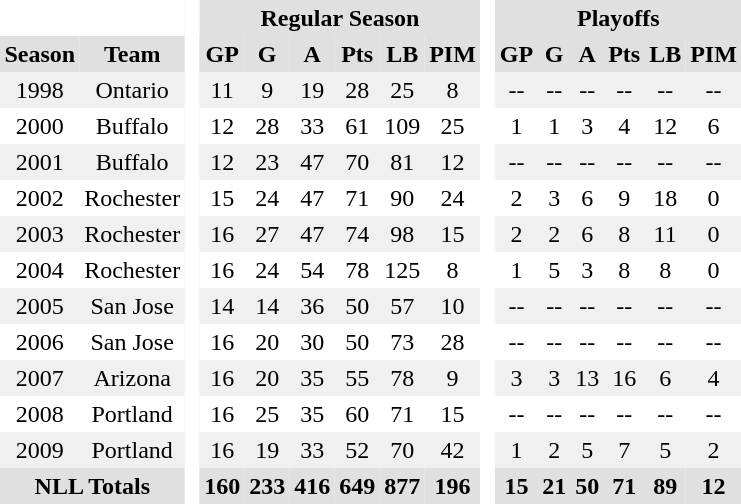<table BORDER="0" CELLPADDING="3" CELLSPACING="0">
<tr ALIGN="center" bgcolor="#e0e0e0">
<th colspan="2" bgcolor="#ffffff"> </th>
<th rowspan="99" bgcolor="#ffffff"> </th>
<th colspan="6">Regular Season</th>
<th rowspan="99" bgcolor="#ffffff"> </th>
<th colspan="6">Playoffs</th>
</tr>
<tr ALIGN="center" bgcolor="#e0e0e0">
<th>Season</th>
<th>Team</th>
<th>GP</th>
<th>G</th>
<th>A</th>
<th>Pts</th>
<th>LB</th>
<th>PIM</th>
<th>GP</th>
<th>G</th>
<th>A</th>
<th>Pts</th>
<th>LB</th>
<th>PIM</th>
</tr>
<tr ALIGN="center" bgcolor="#f0f0f0">
<td>1998</td>
<td>Ontario</td>
<td>11</td>
<td>9</td>
<td>19</td>
<td>28</td>
<td>25</td>
<td>8</td>
<td>--</td>
<td>--</td>
<td>--</td>
<td>--</td>
<td>--</td>
<td>--</td>
</tr>
<tr ALIGN="center">
<td>2000</td>
<td>Buffalo</td>
<td>12</td>
<td>28</td>
<td>33</td>
<td>61</td>
<td>109</td>
<td>25</td>
<td>1</td>
<td>1</td>
<td>3</td>
<td>4</td>
<td>12</td>
<td>6</td>
</tr>
<tr ALIGN="center" bgcolor="#f0f0f0">
<td>2001</td>
<td>Buffalo</td>
<td>12</td>
<td>23</td>
<td>47</td>
<td>70</td>
<td>81</td>
<td>12</td>
<td>--</td>
<td>--</td>
<td>--</td>
<td>--</td>
<td>--</td>
<td>--</td>
</tr>
<tr ALIGN="center">
<td>2002</td>
<td>Rochester</td>
<td>15</td>
<td>24</td>
<td>47</td>
<td>71</td>
<td>90</td>
<td>24</td>
<td>2</td>
<td>3</td>
<td>6</td>
<td>9</td>
<td>18</td>
<td>0</td>
</tr>
<tr ALIGN="center" bgcolor="#f0f0f0">
<td>2003</td>
<td>Rochester</td>
<td>16</td>
<td>27</td>
<td>47</td>
<td>74</td>
<td>98</td>
<td>15</td>
<td>2</td>
<td>2</td>
<td>6</td>
<td>8</td>
<td>11</td>
<td>0</td>
</tr>
<tr ALIGN="center">
<td>2004</td>
<td>Rochester</td>
<td>16</td>
<td>24</td>
<td>54</td>
<td>78</td>
<td>125</td>
<td>8</td>
<td>1</td>
<td>5</td>
<td>3</td>
<td>8</td>
<td>8</td>
<td>0</td>
</tr>
<tr ALIGN="center" bgcolor="#f0f0f0">
<td>2005</td>
<td>San Jose</td>
<td>14</td>
<td>14</td>
<td>36</td>
<td>50</td>
<td>57</td>
<td>10</td>
<td>--</td>
<td>--</td>
<td>--</td>
<td>--</td>
<td>--</td>
<td>--</td>
</tr>
<tr ALIGN="center">
<td>2006</td>
<td>San Jose</td>
<td>16</td>
<td>20</td>
<td>30</td>
<td>50</td>
<td>73</td>
<td>28</td>
<td>--</td>
<td>--</td>
<td>--</td>
<td>--</td>
<td>--</td>
<td>--</td>
</tr>
<tr ALIGN="center" bgcolor="#f0f0f0">
<td>2007</td>
<td>Arizona</td>
<td>16</td>
<td>20</td>
<td>35</td>
<td>55</td>
<td>78</td>
<td>9</td>
<td>3</td>
<td>3</td>
<td>13</td>
<td>16</td>
<td>6</td>
<td>4</td>
</tr>
<tr ALIGN="center">
<td>2008</td>
<td>Portland</td>
<td>16</td>
<td>25</td>
<td>35</td>
<td>60</td>
<td>71</td>
<td>15</td>
<td>--</td>
<td>--</td>
<td>--</td>
<td>--</td>
<td>--</td>
<td>--</td>
</tr>
<tr ALIGN="center" bgcolor="#f0f0f0">
<td>2009</td>
<td>Portland</td>
<td>16</td>
<td>19</td>
<td>33</td>
<td>52</td>
<td>70</td>
<td>42</td>
<td>1</td>
<td>2</td>
<td>5</td>
<td>7</td>
<td>5</td>
<td>2</td>
</tr>
<tr ALIGN="center" bgcolor="#e0e0e0">
<th colspan="2">NLL Totals</th>
<th>160</th>
<th>233</th>
<th>416</th>
<th>649</th>
<th>877</th>
<th>196</th>
<th>15</th>
<th>21</th>
<th>50</th>
<th>71</th>
<th>89</th>
<th>12</th>
</tr>
</table>
